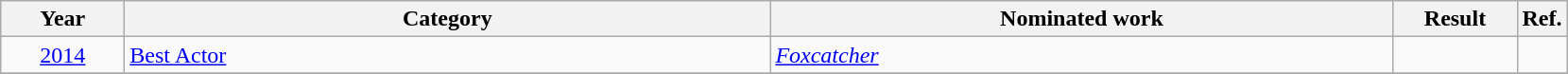<table class=wikitable>
<tr>
<th scope="col" style="width:5em;">Year</th>
<th scope="col" style="width:28em;">Category</th>
<th scope="col" style="width:27em;">Nominated work</th>
<th scope="col" style="width:5em;">Result</th>
<th>Ref.</th>
</tr>
<tr>
<td style="text-align:center;"><a href='#'>2014</a></td>
<td><a href='#'>Best Actor</a></td>
<td><em><a href='#'>Foxcatcher</a></em></td>
<td></td>
<td style="text-align:center;"></td>
</tr>
<tr>
</tr>
</table>
